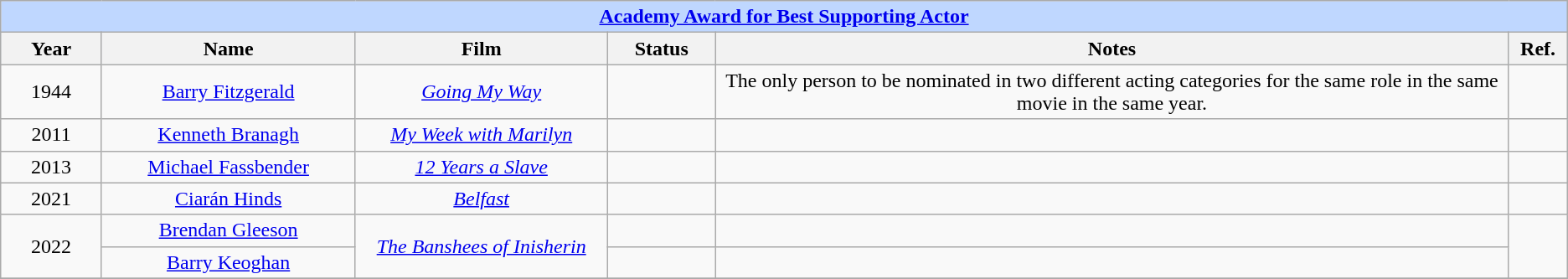<table class="wikitable" style="text-align: center">
<tr ---- bgcolor="#bfd7ff">
<td colspan=6 align=center><strong><a href='#'>Academy Award for Best Supporting Actor</a></strong></td>
</tr>
<tr ---- bgcolor="#ebf5ff">
<th width="75">Year</th>
<th width="200">Name</th>
<th width="200">Film</th>
<th width="80">Status</th>
<th width="650">Notes</th>
<th width="40">Ref.</th>
</tr>
<tr>
<td>1944</td>
<td><a href='#'>Barry Fitzgerald</a></td>
<td><em><a href='#'>Going My Way</a></em></td>
<td></td>
<td>The only person to be nominated in two different acting categories for the same role in the same movie in the same year.</td>
<td></td>
</tr>
<tr>
<td>2011</td>
<td><a href='#'>Kenneth Branagh</a></td>
<td><em><a href='#'>My Week with Marilyn</a></em></td>
<td></td>
<td></td>
<td></td>
</tr>
<tr>
<td>2013</td>
<td><a href='#'>Michael Fassbender</a></td>
<td><em><a href='#'>12 Years a Slave</a></em></td>
<td></td>
<td></td>
<td></td>
</tr>
<tr>
<td>2021</td>
<td><a href='#'>Ciarán Hinds</a></td>
<td><em><a href='#'>Belfast</a></em></td>
<td></td>
<td></td>
<td></td>
</tr>
<tr>
<td rowspan="2">2022</td>
<td><a href='#'>Brendan Gleeson</a></td>
<td rowspan="2"><em><a href='#'>The Banshees of Inisherin</a></em></td>
<td></td>
<td></td>
<td rowspan="2"></td>
</tr>
<tr>
<td><a href='#'>Barry Keoghan</a></td>
<td></td>
<td></td>
</tr>
<tr>
</tr>
</table>
